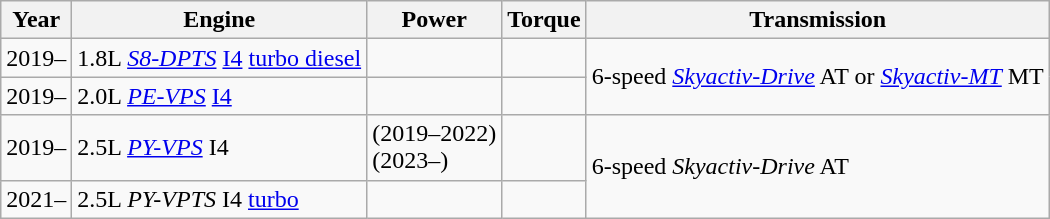<table class="wikitable">
<tr>
<th>Year</th>
<th>Engine</th>
<th>Power</th>
<th>Torque</th>
<th>Transmission</th>
</tr>
<tr>
<td>2019–</td>
<td>1.8L <a href='#'><em>S8-DPTS</em></a> <a href='#'>I4</a> <a href='#'>turbo diesel</a></td>
<td></td>
<td></td>
<td rowspan="2">6-speed <em><a href='#'>Skyactiv-Drive</a></em> AT or <em><a href='#'>Skyactiv-MT</a></em> MT</td>
</tr>
<tr>
<td>2019–</td>
<td>2.0L <em><a href='#'>PE-VPS</a></em> <a href='#'>I4</a></td>
<td></td>
<td></td>
</tr>
<tr>
<td>2019–</td>
<td>2.5L <em><a href='#'>PY-VPS</a></em> I4</td>
<td> (2019–2022)<br> (2023–)</td>
<td></td>
<td rowspan="2">6-speed <em>Skyactiv-Drive</em> AT</td>
</tr>
<tr>
<td>2021–</td>
<td>2.5L <em>PY-VPTS</em> I4 <a href='#'>turbo</a></td>
<td></td>
<td></td>
</tr>
</table>
